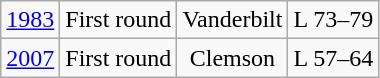<table class="wikitable">
<tr align="center">
<td><a href='#'>1983</a></td>
<td>First round</td>
<td>Vanderbilt</td>
<td>L 73–79</td>
</tr>
<tr style="text-align:center;">
<td><a href='#'>2007</a></td>
<td>First round</td>
<td>Clemson</td>
<td>L 57–64</td>
</tr>
</table>
